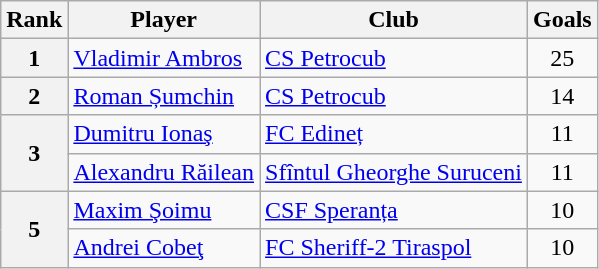<table class="wikitable">
<tr>
<th>Rank</th>
<th>Player</th>
<th>Club</th>
<th>Goals</th>
</tr>
<tr>
<th rowspan=1 align=center>1</th>
<td> <a href='#'>Vladimir Ambros</a></td>
<td><a href='#'>CS Petrocub</a></td>
<td align=center>25</td>
</tr>
<tr>
<th rowspan=1 align=center>2</th>
<td> <a href='#'>Roman Șumchin</a></td>
<td><a href='#'>CS Petrocub</a></td>
<td align=center>14</td>
</tr>
<tr>
<th rowspan=2 align=center>3</th>
<td> <a href='#'>Dumitru Ionaş</a></td>
<td><a href='#'>FC Edineț</a></td>
<td align=center>11</td>
</tr>
<tr>
<td> <a href='#'>Alexandru Răilean</a></td>
<td><a href='#'>Sfîntul Gheorghe Suruceni</a></td>
<td align=center>11</td>
</tr>
<tr>
<th rowspan=2 align=center>5</th>
<td> <a href='#'>Maxim Şoimu</a></td>
<td><a href='#'>CSF Speranța</a></td>
<td align=center>10</td>
</tr>
<tr>
<td> <a href='#'>Andrei Cobeţ</a></td>
<td><a href='#'>FC Sheriff-2 Tiraspol</a></td>
<td align=center>10</td>
</tr>
</table>
